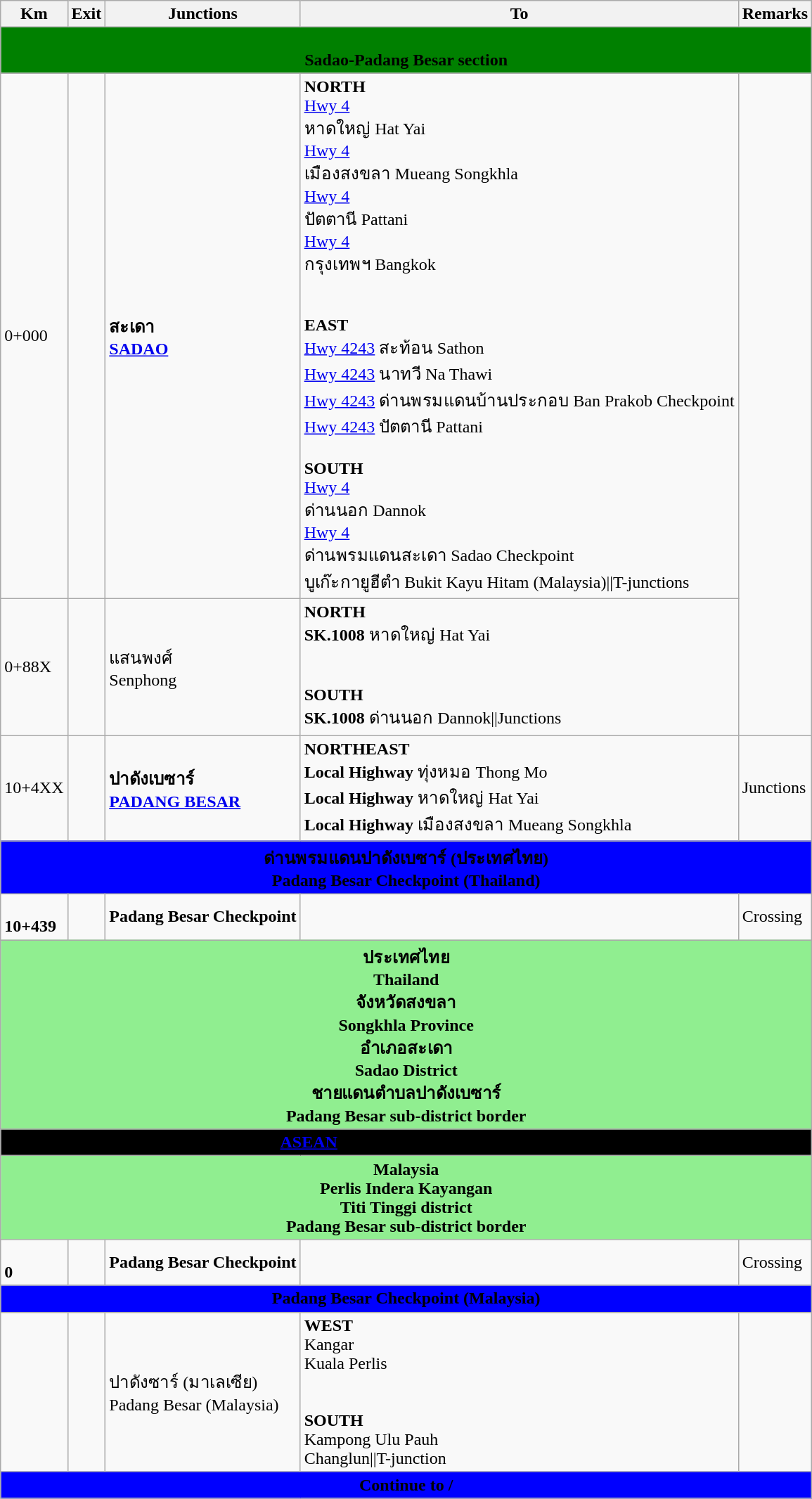<table class="wikitable">
<tr>
<th>Km</th>
<th>Exit</th>
<th>Junctions</th>
<th>To</th>
<th>Remarks</th>
</tr>
<tr>
<td colspan="6" style="width:600px; text-align:center; background:green;"><strong><br><span>Sadao-Padang Besar section</span></strong></td>
</tr>
<tr>
<td>0+000</td>
<td></td>
<td><strong>สะเดา</strong><br><strong><a href='#'>SADAO</a></strong></td>
<td><strong>NORTH</strong><br> <a href='#'>Hwy 4</a><br> หาดใหญ่ Hat Yai<br> <a href='#'>Hwy 4</a><br> เมืองสงขลา Mueang Songkhla<br> <a href='#'>Hwy 4</a><br> ปัตตานี Pattani<br> <a href='#'>Hwy 4</a><br> กรุงเทพฯ Bangkok<br><br><br>
<strong>EAST</strong><br> <a href='#'>Hwy 4243</a> สะท้อน Sathon<br> <a href='#'>Hwy 4243</a> นาทวี Na Thawi<br> <a href='#'>Hwy 4243</a> ด่านพรมแดนบ้านประกอบ Ban Prakob Checkpoint<br> <a href='#'>Hwy 4243</a> ปัตตานี Pattani
<br><br>
<strong>SOUTH</strong><br> <a href='#'>Hwy 4</a><br> ด่านนอก Dannok<br> <a href='#'>Hwy 4</a><br> ด่านพรมแดนสะเดา Sadao Checkpoint<br> บูเก๊ะกายูฮีตำ Bukit Kayu Hitam (Malaysia)||T-junctions</td>
</tr>
<tr>
<td>0+88X</td>
<td></td>
<td>แสนพงศ์<br>Senphong</td>
<td><strong>NORTH</strong><br><strong>SK.1008</strong> หาดใหญ่ Hat Yai<br><br><br>
<strong>SOUTH</strong><br><strong>SK.1008</strong> ด่านนอก Dannok||Junctions</td>
</tr>
<tr>
<td>10+4XX</td>
<td></td>
<td><strong>ปาดังเบซาร์</strong><br><strong><a href='#'>PADANG BESAR</a></strong></td>
<td><strong>NORTHEAST</strong><br><strong>Local Highway</strong> ทุ่งหมอ Thong Mo<br><strong>Local Highway</strong> หาดใหญ่ Hat Yai<br><strong>Local Highway</strong> เมืองสงขลา Mueang Songkhla</td>
<td>Junctions</td>
</tr>
<tr>
<td colspan="6" style="width:600px; text-align:center; background:blue;"><strong><span>ด่านพรมแดนปาดังเบซาร์ (ประเทศไทย)<br>Padang Besar Checkpoint (Thailand)</span></strong></td>
</tr>
<tr>
<td><br><strong>10+439</strong></td>
<td></td>
<td><strong>Padang Besar Checkpoint</strong></td>
<td></td>
<td>Crossing</td>
</tr>
<tr>
<td colspan="6" style="width:600px; text-align:center; background:lightgreen;"><strong><span>ประเทศไทย<br>Thailand<br>จังหวัดสงขลา<br>Songkhla Province<br>อำเภอสะเดา<br>Sadao District<br>ชายแดนตำบลปาดังเบซาร์<br>Padang Besar sub-district border</span></strong></td>
</tr>
<tr>
<td colspan="6" style="width:600px; text-align:center; background:black;"><strong><span><a href='#'>ASEAN</a> Thailand-Malaysia border</span></strong></td>
</tr>
<tr>
<td colspan="6" style="width:600px; text-align:center; background:lightgreen;"><strong><span>Malaysia<br>Perlis Indera Kayangan<br>Titi Tinggi district<br>Padang Besar sub-district border</span></strong></td>
</tr>
<tr>
<td><br><strong>0</strong></td>
<td></td>
<td><strong>Padang Besar Checkpoint</strong></td>
<td></td>
<td>Crossing</td>
</tr>
<tr>
<td colspan="6" style="width:600px; text-align:center; background:blue;"><strong><span>Padang Besar Checkpoint (Malaysia)</span></strong></td>
</tr>
<tr>
<td></td>
<td></td>
<td>ปาดังซาร์ (มาเลเซีย)<br>Padang Besar (Malaysia)</td>
<td><strong>WEST</strong><br> Kangar<br> Kuala Perlis<br><br><br>
<strong>SOUTH</strong><br> Kampong Ulu Pauh<br> Changlun||T-junction</td>
</tr>
<tr>
<td colspan="6" style="width:600px; text-align:center; background:blue;"><strong><span>Continue to /</span></strong></td>
</tr>
</table>
